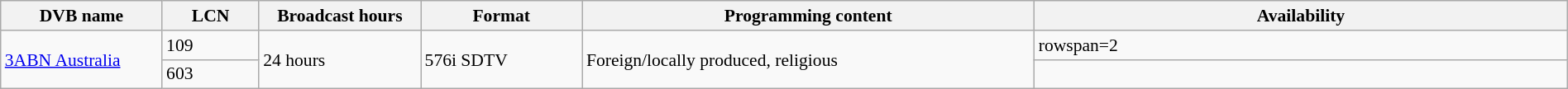<table class="wikitable" style="font-size:90%; width:100%;">
<tr>
<th width="10%">DVB name</th>
<th width="6%">LCN</th>
<th width="10%">Broadcast hours</th>
<th width="10%">Format</th>
<th width="28%">Programming content</th>
<th width="33%">Availability</th>
</tr>
<tr>
<td rowspan=2><a href='#'>3ABN Australia</a></td>
<td>109</td>
<td rowspan=2>24 hours</td>
<td rowspan=2>576i SDTV</td>
<td rowspan=2>Foreign/locally produced, religious</td>
<td>rowspan=2 </td>
</tr>
<tr>
<td>603</td>
</tr>
</table>
